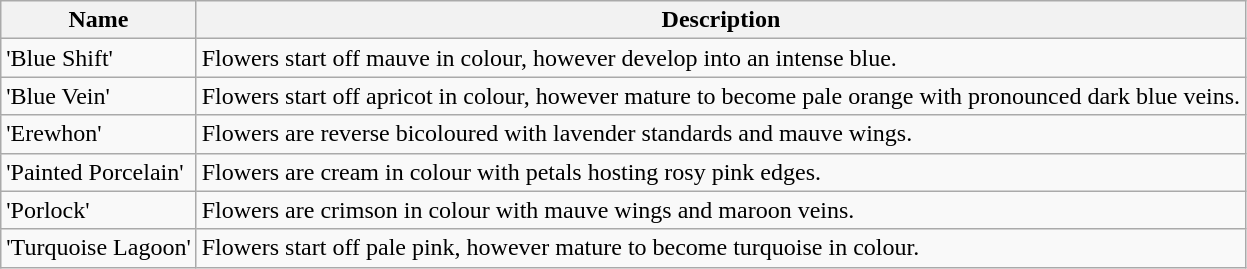<table class="wikitable">
<tr>
<th>Name</th>
<th>Description</th>
</tr>
<tr>
<td>'Blue Shift'</td>
<td>Flowers start off mauve in colour, however develop into an intense blue.</td>
</tr>
<tr>
<td>'Blue Vein'</td>
<td>Flowers start off apricot in colour, however mature to become pale orange with pronounced dark blue veins.</td>
</tr>
<tr>
<td>'Erewhon'</td>
<td>Flowers are reverse bicoloured with lavender standards and mauve wings.</td>
</tr>
<tr>
<td>'Painted Porcelain'</td>
<td>Flowers are cream in colour with petals hosting rosy pink edges.</td>
</tr>
<tr>
<td>'Porlock'</td>
<td>Flowers are crimson in colour with mauve wings and maroon veins.</td>
</tr>
<tr>
<td>'Turquoise Lagoon'</td>
<td>Flowers start off pale pink, however mature to become turquoise in colour.</td>
</tr>
</table>
